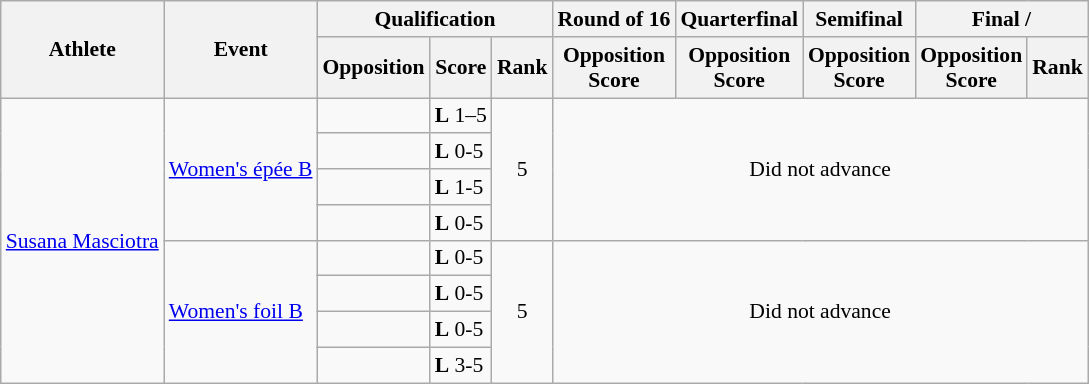<table class=wikitable style="font-size:90%">
<tr>
<th rowspan="2">Athlete</th>
<th rowspan="2">Event</th>
<th colspan="3">Qualification</th>
<th>Round of 16</th>
<th>Quarterfinal</th>
<th>Semifinal</th>
<th colspan="2">Final / </th>
</tr>
<tr>
<th>Opposition</th>
<th>Score</th>
<th>Rank</th>
<th>Opposition<br>Score</th>
<th>Opposition<br>Score</th>
<th>Opposition<br>Score</th>
<th>Opposition<br>Score</th>
<th>Rank</th>
</tr>
<tr>
<td rowspan=8><a href='#'>Susana Masciotra</a></td>
<td rowspan=4><a href='#'>Women's épée B</a></td>
<td></td>
<td><strong>L</strong> 1–5</td>
<td align="center" rowspan=4>5</td>
<td align="center" rowspan=4 colspan=5>Did not advance</td>
</tr>
<tr>
<td></td>
<td><strong>L</strong> 0-5</td>
</tr>
<tr>
<td></td>
<td><strong>L</strong> 1-5</td>
</tr>
<tr>
<td></td>
<td><strong>L</strong> 0-5</td>
</tr>
<tr>
<td rowspan=4><a href='#'>Women's foil B</a></td>
<td></td>
<td><strong>L</strong> 0-5</td>
<td align="center" rowspan=4>5</td>
<td align="center" rowspan=4 colspan=5>Did not advance</td>
</tr>
<tr>
<td></td>
<td><strong>L</strong> 0-5</td>
</tr>
<tr>
<td></td>
<td><strong>L</strong> 0-5</td>
</tr>
<tr>
<td></td>
<td><strong>L</strong> 3-5</td>
</tr>
</table>
